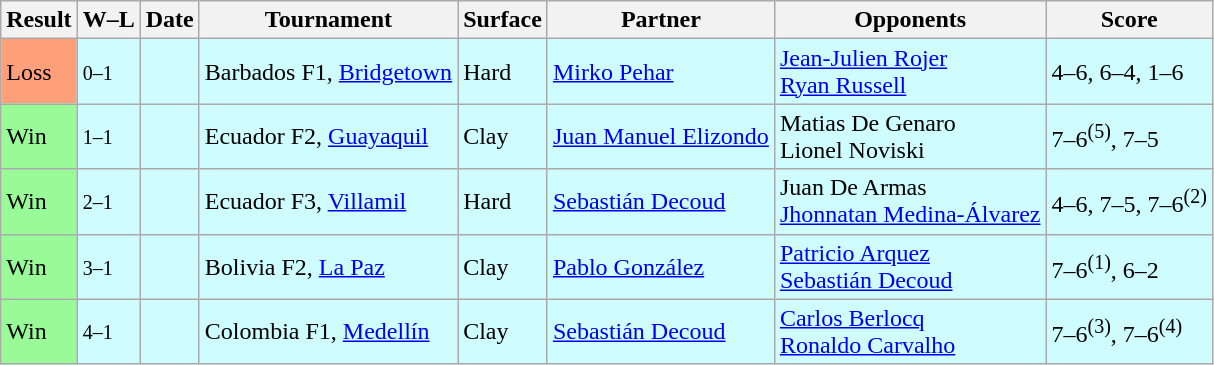<table class="sortable wikitable">
<tr>
<th>Result</th>
<th class="unsortable">W–L</th>
<th>Date</th>
<th>Tournament</th>
<th>Surface</th>
<th>Partner</th>
<th>Opponents</th>
<th class="unsortable">Score</th>
</tr>
<tr style="background:#cffcff;">
<td style="background:#ffa07a;">Loss</td>
<td><small>0–1</small></td>
<td></td>
<td>Barbados F1, <a href='#'>Bridgetown</a></td>
<td>Hard</td>
<td> <a href='#'>Mirko Pehar</a></td>
<td> <a href='#'>Jean-Julien Rojer</a> <br>  <a href='#'>Ryan Russell</a></td>
<td>4–6, 6–4, 1–6</td>
</tr>
<tr style="background:#cffcff;">
<td style="background:#98fb98;">Win</td>
<td><small>1–1</small></td>
<td></td>
<td>Ecuador F2, <a href='#'>Guayaquil</a></td>
<td>Clay</td>
<td> <a href='#'>Juan Manuel Elizondo</a></td>
<td> Matias De Genaro <br>  Lionel Noviski</td>
<td>7–6<sup>(5)</sup>, 7–5</td>
</tr>
<tr style="background:#cffcff;">
<td style="background:#98fb98;">Win</td>
<td><small>2–1</small></td>
<td></td>
<td>Ecuador F3, <a href='#'>Villamil</a></td>
<td>Hard</td>
<td> <a href='#'>Sebastián Decoud</a></td>
<td> Juan De Armas <br>  <a href='#'>Jhonnatan Medina-Álvarez</a></td>
<td>4–6, 7–5, 7–6<sup>(2)</sup></td>
</tr>
<tr style="background:#cffcff;">
<td style="background:#98fb98;">Win</td>
<td><small>3–1</small></td>
<td></td>
<td>Bolivia F2, <a href='#'>La Paz</a></td>
<td>Clay</td>
<td> <a href='#'>Pablo González</a></td>
<td> <a href='#'>Patricio Arquez</a> <br>  <a href='#'>Sebastián Decoud</a></td>
<td>7–6<sup>(1)</sup>, 6–2</td>
</tr>
<tr style="background:#cffcff;">
<td style="background:#98fb98;">Win</td>
<td><small>4–1</small></td>
<td></td>
<td>Colombia F1, <a href='#'>Medellín</a></td>
<td>Clay</td>
<td> <a href='#'>Sebastián Decoud</a></td>
<td> <a href='#'>Carlos Berlocq</a> <br>  <a href='#'>Ronaldo Carvalho</a></td>
<td>7–6<sup>(3)</sup>, 7–6<sup>(4)</sup></td>
</tr>
</table>
